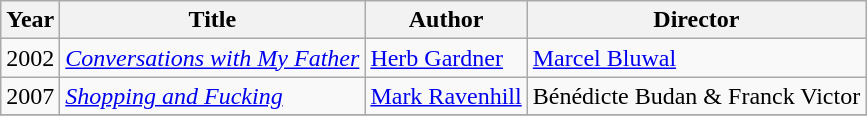<table class="wikitable">
<tr>
<th>Year</th>
<th>Title</th>
<th>Author</th>
<th>Director</th>
</tr>
<tr>
<td>2002</td>
<td><em><a href='#'>Conversations with My Father</a></em></td>
<td><a href='#'>Herb Gardner</a></td>
<td><a href='#'>Marcel Bluwal</a></td>
</tr>
<tr>
<td>2007</td>
<td><em><a href='#'>Shopping and Fucking</a></em></td>
<td><a href='#'>Mark Ravenhill</a></td>
<td>Bénédicte Budan & Franck Victor</td>
</tr>
<tr>
</tr>
</table>
